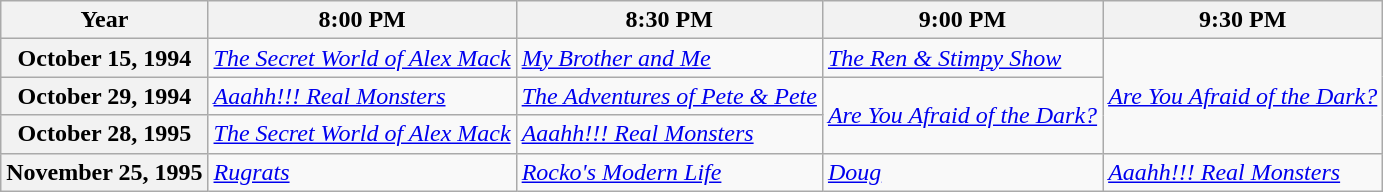<table class="wikitable">
<tr>
<th>Year</th>
<th>8:00 PM</th>
<th>8:30 PM</th>
<th>9:00 PM</th>
<th>9:30 PM</th>
</tr>
<tr>
<th scope="row">October 15, 1994</th>
<td><em><a href='#'>The Secret World of Alex Mack</a></em></td>
<td><em><a href='#'>My Brother and Me</a></em></td>
<td><em><a href='#'>The Ren & Stimpy Show</a></em></td>
<td rowspan="3"><em><a href='#'>Are You Afraid of the Dark?</a></em></td>
</tr>
<tr>
<th>October 29, 1994</th>
<td><em><a href='#'>Aaahh!!! Real Monsters</a></em></td>
<td><em><a href='#'>The Adventures of Pete & Pete</a></em></td>
<td rowspan="2"><em><a href='#'>Are You Afraid of the Dark?</a></em></td>
</tr>
<tr>
<th>October 28, 1995</th>
<td><em><a href='#'>The Secret World of Alex Mack</a></em></td>
<td><em><a href='#'>Aaahh!!! Real Monsters</a></em></td>
</tr>
<tr>
<th>November 25, 1995</th>
<td><em><a href='#'>Rugrats</a></em></td>
<td><em><a href='#'>Rocko's Modern Life</a></em></td>
<td><em><a href='#'>Doug</a></em></td>
<td><em><a href='#'>Aaahh!!! Real Monsters</a></em></td>
</tr>
</table>
